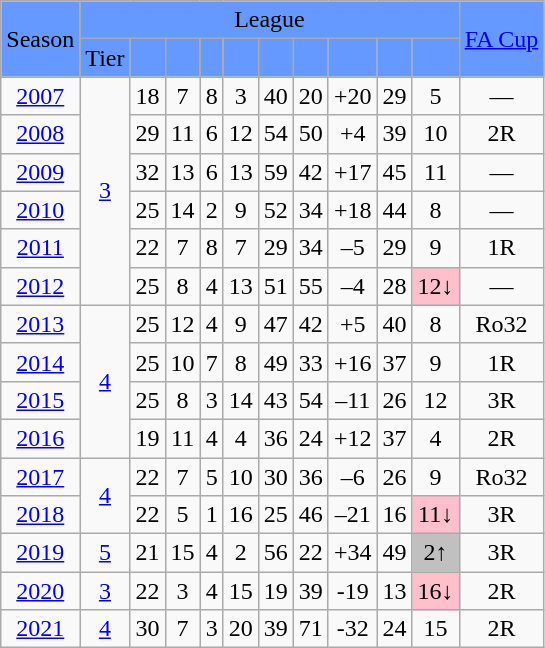<table class="wikitable" style="text-align:center;font-size:100%;">
<tr class="unsortable" style="background:#6699FF">
<td rowspan="2"><span>Season</span></td>
<td colspan="10"><span>League</span></td>
<td rowspan="2"><a href='#'><span>FA Cup</span></a></td>
</tr>
<tr style="background:#6699FF">
<td><span>Tier</span></td>
<td><span></span></td>
<td><span></span></td>
<td><span></span></td>
<td><span></span></td>
<td><span></span></td>
<td><span></span></td>
<td><span></span></td>
<td><span></span></td>
<td><span></span></td>
</tr>
<tr>
<td><a href='#'>2007</a></td>
<td rowspan="6"><a href='#'>3</a></td>
<td>18</td>
<td>7</td>
<td>8</td>
<td>3</td>
<td>40</td>
<td>20</td>
<td>+20</td>
<td>29</td>
<td>5</td>
<td>—</td>
</tr>
<tr>
<td><a href='#'>2008</a></td>
<td>29</td>
<td>11</td>
<td>6</td>
<td>12</td>
<td>54</td>
<td>50</td>
<td>+4</td>
<td>39</td>
<td>10</td>
<td>2R</td>
</tr>
<tr>
<td><a href='#'>2009</a></td>
<td>32</td>
<td>13</td>
<td>6</td>
<td>13</td>
<td>59</td>
<td>42</td>
<td>+17</td>
<td>45</td>
<td>11</td>
<td>—</td>
</tr>
<tr>
<td><a href='#'>2010</a></td>
<td>25</td>
<td>14</td>
<td>2</td>
<td>9</td>
<td>52</td>
<td>34</td>
<td>+18</td>
<td>44</td>
<td>8</td>
<td>—</td>
</tr>
<tr>
<td><a href='#'>2011</a></td>
<td>22</td>
<td>7</td>
<td>8</td>
<td>7</td>
<td>29</td>
<td>34</td>
<td>–5</td>
<td>29</td>
<td>9</td>
<td>1R</td>
</tr>
<tr>
<td><a href='#'>2012</a></td>
<td>25</td>
<td>8</td>
<td>4</td>
<td>13</td>
<td>51</td>
<td>55</td>
<td>–4</td>
<td>28</td>
<td bgcolor=pink>12↓</td>
<td>—</td>
</tr>
<tr>
<td><a href='#'>2013</a></td>
<td rowspan="4"><a href='#'>4</a></td>
<td>25</td>
<td>12</td>
<td>4</td>
<td>9</td>
<td>47</td>
<td>42</td>
<td>+5</td>
<td>40</td>
<td>8</td>
<td>Ro32</td>
</tr>
<tr>
<td><a href='#'>2014</a></td>
<td>25</td>
<td>10</td>
<td>7</td>
<td>8</td>
<td>49</td>
<td>33</td>
<td>+16</td>
<td>37</td>
<td>9</td>
<td>1R</td>
</tr>
<tr>
<td><a href='#'>2015</a></td>
<td>25</td>
<td>8</td>
<td>3</td>
<td>14</td>
<td>43</td>
<td>54</td>
<td>–11</td>
<td>26</td>
<td>12</td>
<td>3R</td>
</tr>
<tr>
<td><a href='#'>2016</a></td>
<td>19</td>
<td>11</td>
<td>4</td>
<td>4</td>
<td>36</td>
<td>24</td>
<td>+12</td>
<td>37</td>
<td>4</td>
<td>2R</td>
</tr>
<tr>
<td><a href='#'>2017</a></td>
<td rowspan="2"><a href='#'>4</a></td>
<td>22</td>
<td>7</td>
<td>5</td>
<td>10</td>
<td>30</td>
<td>36</td>
<td>–6</td>
<td>26</td>
<td>9</td>
<td>Ro32</td>
</tr>
<tr>
<td><a href='#'>2018</a></td>
<td>22</td>
<td>5</td>
<td>1</td>
<td>16</td>
<td>25</td>
<td>46</td>
<td>–21</td>
<td>16</td>
<td bgcolor=pink>11↓</td>
<td>3R</td>
</tr>
<tr>
<td><a href='#'>2019</a></td>
<td><a href='#'>5</a></td>
<td>21</td>
<td>15</td>
<td>4</td>
<td>2</td>
<td>56</td>
<td>22</td>
<td>+34</td>
<td>49</td>
<td style="background-color:silver">2↑</td>
<td>3R</td>
</tr>
<tr>
<td><a href='#'>2020</a></td>
<td><a href='#'>3</a></td>
<td>22</td>
<td>3</td>
<td>4</td>
<td>15</td>
<td>19</td>
<td>39</td>
<td>-19</td>
<td>13</td>
<td bgcolor=pink>16↓</td>
<td>2R</td>
</tr>
<tr>
<td><a href='#'>2021</a></td>
<td><a href='#'>4</a></td>
<td>30</td>
<td>7</td>
<td>3</td>
<td>20</td>
<td>39</td>
<td>71</td>
<td>-32</td>
<td>24</td>
<td>15</td>
<td>2R</td>
</tr>
</table>
